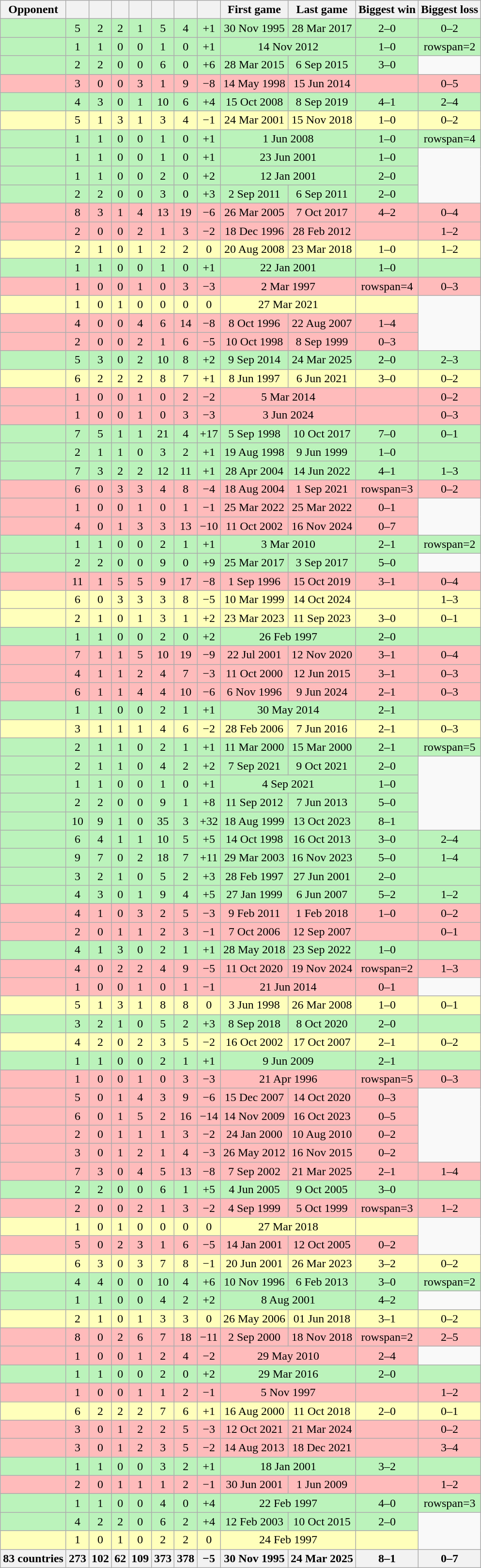<table class="wikitable sortable collapsible" style="text-align: center">
<tr>
<th>Opponent</th>
<th></th>
<th></th>
<th></th>
<th></th>
<th></th>
<th></th>
<th></th>
<th>First game</th>
<th>Last game</th>
<th>Biggest win</th>
<th>Biggest loss</th>
</tr>
<tr bgcolor="#bbf3bb">
<td style="text-align:left;"></td>
<td>5</td>
<td>2</td>
<td>2</td>
<td>1</td>
<td>5</td>
<td>4</td>
<td>+1</td>
<td>30 Nov 1995</td>
<td>28 Mar 2017</td>
<td>2–0</td>
<td>0–2</td>
</tr>
<tr bgcolor="#bbf3bb">
<td style="text-align:left;"></td>
<td>1</td>
<td>1</td>
<td>0</td>
<td>0</td>
<td>1</td>
<td>0</td>
<td>+1</td>
<td colspan=2>14 Nov 2012</td>
<td>1–0</td>
<td>rowspan=2 </td>
</tr>
<tr bgcolor="#bbf3bb">
<td style="text-align:left;"></td>
<td>2</td>
<td>2</td>
<td>0</td>
<td>0</td>
<td>6</td>
<td>0</td>
<td>+6</td>
<td>28 Mar 2015</td>
<td>6 Sep 2015</td>
<td>3–0</td>
</tr>
<tr bgcolor="#ffbbbb">
<td style="text-align:left;"></td>
<td>3</td>
<td>0</td>
<td>0</td>
<td>3</td>
<td>1</td>
<td>9</td>
<td>−8</td>
<td>14 May 1998</td>
<td>15 Jun 2014</td>
<td></td>
<td>0–5</td>
</tr>
<tr bgcolor="#bbf3bb">
<td style="text-align:left;"></td>
<td>4</td>
<td>3</td>
<td>0</td>
<td>1</td>
<td>10</td>
<td>6</td>
<td>+4</td>
<td>15 Oct 2008</td>
<td>8 Sep 2019</td>
<td>4–1</td>
<td>2–4</td>
</tr>
<tr bgcolor="#ffffbb">
<td style="text-align:left;"></td>
<td>5</td>
<td>1</td>
<td>3</td>
<td>1</td>
<td>3</td>
<td>4</td>
<td>−1</td>
<td>24 Mar 2001</td>
<td>15 Nov 2018</td>
<td>1–0</td>
<td>0–2</td>
</tr>
<tr bgcolor="#bbf3bb">
<td style="text-align:left;"></td>
<td>1</td>
<td>1</td>
<td>0</td>
<td>0</td>
<td>1</td>
<td>0</td>
<td>+1</td>
<td colspan=2>1 Jun 2008</td>
<td>1–0</td>
<td>rowspan=4 </td>
</tr>
<tr bgcolor="#bbf3bb">
<td style="text-align:left;"></td>
<td>1</td>
<td>1</td>
<td>0</td>
<td>0</td>
<td>1</td>
<td>0</td>
<td>+1</td>
<td colspan=2>23 Jun 2001</td>
<td>1–0</td>
</tr>
<tr bgcolor="#bbf3bb">
<td style="text-align:left;"></td>
<td>1</td>
<td>1</td>
<td>0</td>
<td>0</td>
<td>2</td>
<td>0</td>
<td>+2</td>
<td colspan=2>12 Jan 2001</td>
<td>2–0</td>
</tr>
<tr bgcolor="#bbf3bb">
<td style="text-align:left;"></td>
<td>2</td>
<td>2</td>
<td>0</td>
<td>0</td>
<td>3</td>
<td>0</td>
<td>+3</td>
<td>2 Sep 2011</td>
<td>6 Sep 2011</td>
<td>2–0</td>
</tr>
<tr bgcolor="#ffbbbb">
<td style="text-align:left;"></td>
<td>8</td>
<td>3</td>
<td>1</td>
<td>4</td>
<td>13</td>
<td>19</td>
<td>−6</td>
<td>26 Mar 2005</td>
<td>7 Oct 2017</td>
<td>4–2</td>
<td>0–4</td>
</tr>
<tr bgcolor="#ffbbbb">
<td style="text-align:left;"></td>
<td>2</td>
<td>0</td>
<td>0</td>
<td>2</td>
<td>1</td>
<td>3</td>
<td>−2</td>
<td>18 Dec 1996</td>
<td>28 Feb 2012</td>
<td></td>
<td>1–2</td>
</tr>
<tr bgcolor="#ffffbb">
<td style="text-align:left;"></td>
<td>2</td>
<td>1</td>
<td>0</td>
<td>1</td>
<td>2</td>
<td>2</td>
<td>0</td>
<td>20 Aug 2008</td>
<td>23 Mar 2018</td>
<td>1–0</td>
<td>1–2</td>
</tr>
<tr bgcolor="#bbf3bb">
<td style="text-align:left;"></td>
<td>1</td>
<td>1</td>
<td>0</td>
<td>0</td>
<td>1</td>
<td>0</td>
<td>+1</td>
<td colspan=2>22 Jan 2001</td>
<td>1–0</td>
<td></td>
</tr>
<tr bgcolor="#ffbbbb">
<td style="text-align:left;"></td>
<td>1</td>
<td>0</td>
<td>0</td>
<td>1</td>
<td>0</td>
<td>3</td>
<td>−3</td>
<td colspan=2>2 Mar 1997</td>
<td>rowspan=4 </td>
<td>0–3</td>
</tr>
<tr bgcolor="#ffffbb">
<td style="text-align:left;"></td>
<td>1</td>
<td>0</td>
<td>1</td>
<td>0</td>
<td>0</td>
<td>0</td>
<td>0</td>
<td colspan=2>27 Mar 2021</td>
<td></td>
</tr>
<tr bgcolor="#ffbbbb">
<td style="text-align:left;"></td>
<td>4</td>
<td>0</td>
<td>0</td>
<td>4</td>
<td>6</td>
<td>14</td>
<td>−8</td>
<td>8 Oct 1996</td>
<td>22 Aug 2007</td>
<td>1–4</td>
</tr>
<tr bgcolor="#ffbbbb">
<td style="text-align:left;"></td>
<td>2</td>
<td>0</td>
<td>0</td>
<td>2</td>
<td>1</td>
<td>6</td>
<td>−5</td>
<td>10 Oct 1998</td>
<td>8 Sep 1999</td>
<td>0–3</td>
</tr>
<tr bgcolor="#bbf3bb">
<td style="text-align:left;"></td>
<td>5</td>
<td>3</td>
<td>0</td>
<td>2</td>
<td>10</td>
<td>8</td>
<td>+2</td>
<td>9 Sep 2014</td>
<td>24 Mar 2025</td>
<td>2–0</td>
<td>2–3</td>
</tr>
<tr bgcolor="#ffffbb">
<td style="text-align:left;"></td>
<td>6</td>
<td>2</td>
<td>2</td>
<td>2</td>
<td>8</td>
<td>7</td>
<td>+1</td>
<td>8 Jun 1997</td>
<td>6 Jun 2021</td>
<td>3–0</td>
<td>0–2</td>
</tr>
<tr bgcolor="#ffbbbb">
<td style="text-align:left;"></td>
<td>1</td>
<td>0</td>
<td>0</td>
<td>1</td>
<td>0</td>
<td>2</td>
<td>−2</td>
<td colspan=2>5 Mar 2014</td>
<td></td>
<td>0–2</td>
</tr>
<tr bgcolor="#ffbbbb">
<td style="text-align:left;"></td>
<td>1</td>
<td>0</td>
<td>0</td>
<td>1</td>
<td>0</td>
<td>3</td>
<td>−3</td>
<td colspan=2>3 Jun 2024</td>
<td></td>
<td>0–3</td>
</tr>
<tr bgcolor="#bbf3bb">
<td style="text-align:left;"></td>
<td>7</td>
<td>5</td>
<td>1</td>
<td>1</td>
<td>21</td>
<td>4</td>
<td>+17</td>
<td>5 Sep 1998</td>
<td>10 Oct 2017</td>
<td>7–0</td>
<td>0–1</td>
</tr>
<tr bgcolor="#bbf3bb">
<td style="text-align:left;"></td>
<td>2</td>
<td>1</td>
<td>1</td>
<td>0</td>
<td>3</td>
<td>2</td>
<td>+1</td>
<td>19 Aug 1998</td>
<td>9 Jun 1999</td>
<td>1–0</td>
<td></td>
</tr>
<tr bgcolor="#bbf3bb">
<td style="text-align:left;"></td>
<td>7</td>
<td>3</td>
<td>2</td>
<td>2</td>
<td>12</td>
<td>11</td>
<td>+1</td>
<td>28 Apr 2004</td>
<td>14 Jun 2022</td>
<td>4–1</td>
<td>1–3</td>
</tr>
<tr bgcolor="#ffbbbb">
<td style="text-align:left;"></td>
<td>6</td>
<td>0</td>
<td>3</td>
<td>3</td>
<td>4</td>
<td>8</td>
<td>−4</td>
<td>18 Aug 2004</td>
<td>1 Sep 2021</td>
<td>rowspan=3 </td>
<td>0–2</td>
</tr>
<tr bgcolor="ffbbbb">
<td style="text-align:left;"></td>
<td>1</td>
<td>0</td>
<td>0</td>
<td>1</td>
<td>0</td>
<td>1</td>
<td>−1</td>
<td>25 Mar 2022</td>
<td>25 Mar 2022</td>
<td>0–1</td>
</tr>
<tr bgcolor="#ffbbbb">
<td style="text-align:left;"></td>
<td>4</td>
<td>0</td>
<td>1</td>
<td>3</td>
<td>3</td>
<td>13</td>
<td>−10</td>
<td>11 Oct 2002</td>
<td>16 Nov 2024</td>
<td>0–7</td>
</tr>
<tr bgcolor="#bbf3bb">
<td style="text-align:left;"></td>
<td>1</td>
<td>1</td>
<td>0</td>
<td>0</td>
<td>2</td>
<td>1</td>
<td>+1</td>
<td colspan=2>3 Mar 2010</td>
<td>2–1</td>
<td>rowspan=2 </td>
</tr>
<tr bgcolor="#bbf3bb">
<td style="text-align:left;"></td>
<td>2</td>
<td>2</td>
<td>0</td>
<td>0</td>
<td>9</td>
<td>0</td>
<td>+9</td>
<td>25 Mar 2017</td>
<td>3 Sep 2017</td>
<td>5–0</td>
</tr>
<tr bgcolor="#ffbbbb">
<td style="text-align:left;"></td>
<td>11</td>
<td>1</td>
<td>5</td>
<td>5</td>
<td>9</td>
<td>17</td>
<td>−8</td>
<td>1 Sep 1996</td>
<td>15 Oct 2019</td>
<td>3–1</td>
<td>0–4</td>
</tr>
<tr bgcolor="#ffffbb">
<td style="text-align:left;"></td>
<td>6</td>
<td>0</td>
<td>3</td>
<td>3</td>
<td>3</td>
<td>8</td>
<td>−5</td>
<td>10 Mar 1999</td>
<td>14 Oct 2024</td>
<td></td>
<td>1–3</td>
</tr>
<tr bgcolor="#ffffbb">
<td style="text-align:left;"></td>
<td>2</td>
<td>1</td>
<td>0</td>
<td>1</td>
<td>3</td>
<td>1</td>
<td>+2</td>
<td>23 Mar 2023</td>
<td>11 Sep 2023</td>
<td>3–0</td>
<td>0–1</td>
</tr>
<tr bgcolor="#bbf3bb">
<td style="text-align:left;"></td>
<td>1</td>
<td>1</td>
<td>0</td>
<td>0</td>
<td>2</td>
<td>0</td>
<td>+2</td>
<td colspan=2>26 Feb 1997</td>
<td>2–0</td>
<td></td>
</tr>
<tr bgcolor="#ffbbbb">
<td style="text-align:left;"></td>
<td>7</td>
<td>1</td>
<td>1</td>
<td>5</td>
<td>10</td>
<td>19</td>
<td>−9</td>
<td>22 Jul 2001</td>
<td>12 Nov 2020</td>
<td>3–1</td>
<td>0–4</td>
</tr>
<tr bgcolor="#ffbbbb">
<td style="text-align:left;"></td>
<td>4</td>
<td>1</td>
<td>1</td>
<td>2</td>
<td>4</td>
<td>7</td>
<td>−3</td>
<td>11 Oct 2000</td>
<td>12 Jun 2015</td>
<td>3–1</td>
<td>0–3</td>
</tr>
<tr bgcolor="#ffbbbb">
<td style="text-align:left;"></td>
<td>6</td>
<td>1</td>
<td>1</td>
<td>4</td>
<td>4</td>
<td>10</td>
<td>−6</td>
<td>6 Nov 1996</td>
<td>9 Jun 2024</td>
<td>2–1</td>
<td>0–3</td>
</tr>
<tr bgcolor="#bbf3bb">
<td style="text-align:left;"></td>
<td>1</td>
<td>1</td>
<td>0</td>
<td>0</td>
<td>2</td>
<td>1</td>
<td>+1</td>
<td colspan=2>30 May 2014</td>
<td>2–1</td>
<td></td>
</tr>
<tr bgcolor="#ffffbb">
<td style="text-align:left;"></td>
<td>3</td>
<td>1</td>
<td>1</td>
<td>1</td>
<td>4</td>
<td>6</td>
<td>−2</td>
<td>28 Feb 2006</td>
<td>7 Jun 2016</td>
<td>2–1</td>
<td>0–3</td>
</tr>
<tr bgcolor="#bbf3bb">
<td style="text-align:left;"></td>
<td>2</td>
<td>1</td>
<td>1</td>
<td>0</td>
<td>2</td>
<td>1</td>
<td>+1</td>
<td>11 Mar 2000</td>
<td>15 Mar 2000</td>
<td>2–1</td>
<td>rowspan=5 </td>
</tr>
<tr bgcolor="#bbf3bb">
<td style="text-align:left;"></td>
<td>2</td>
<td>1</td>
<td>1</td>
<td>0</td>
<td>4</td>
<td>2</td>
<td>+2</td>
<td>7 Sep 2021</td>
<td>9 Oct 2021</td>
<td>2–0</td>
</tr>
<tr bgcolor="#bbf3bb">
<td style="text-align:left;"></td>
<td>1</td>
<td>1</td>
<td>0</td>
<td>0</td>
<td>1</td>
<td>0</td>
<td>+1</td>
<td colspan=2>4 Sep 2021</td>
<td>1–0</td>
</tr>
<tr bgcolor="#bbf3bb">
<td style="text-align:left;"></td>
<td>2</td>
<td>2</td>
<td>0</td>
<td>0</td>
<td>9</td>
<td>1</td>
<td>+8</td>
<td>11 Sep 2012</td>
<td>7 Jun 2013</td>
<td>5–0</td>
</tr>
<tr bgcolor="#bbf3bb">
<td style="text-align:left;"></td>
<td>10</td>
<td>9</td>
<td>1</td>
<td>0</td>
<td>35</td>
<td>3</td>
<td>+32</td>
<td>18 Aug 1999</td>
<td>13 Oct 2023</td>
<td>8–1</td>
</tr>
<tr bgcolor="#bbf3bb">
<td style="text-align:left;"></td>
<td>6</td>
<td>4</td>
<td>1</td>
<td>1</td>
<td>10</td>
<td>5</td>
<td>+5</td>
<td>14 Oct 1998</td>
<td>16 Oct 2013</td>
<td>3–0</td>
<td>2–4</td>
</tr>
<tr bgcolor="#bbf3bb">
<td style="text-align:left;"></td>
<td>9</td>
<td>7</td>
<td>0</td>
<td>2</td>
<td>18</td>
<td>7</td>
<td>+11</td>
<td>29 Mar 2003</td>
<td>16 Nov 2023</td>
<td>5–0</td>
<td>1–4</td>
</tr>
<tr bgcolor="#bbf3bb">
<td style="text-align:left;"></td>
<td>3</td>
<td>2</td>
<td>1</td>
<td>0</td>
<td>5</td>
<td>2</td>
<td>+3</td>
<td>28 Feb 1997</td>
<td>27 Jun 2001</td>
<td>2–0</td>
<td></td>
</tr>
<tr bgcolor="#bbf3bb">
<td style="text-align:left;"></td>
<td>4</td>
<td>3</td>
<td>0</td>
<td>1</td>
<td>9</td>
<td>4</td>
<td>+5</td>
<td>27 Jan 1999</td>
<td>6 Jun 2007</td>
<td>5–2</td>
<td>1–2</td>
</tr>
<tr bgcolor="#ffbbbb">
<td style="text-align:left;"></td>
<td>4</td>
<td>1</td>
<td>0</td>
<td>3</td>
<td>2</td>
<td>5</td>
<td>−3</td>
<td>9 Feb 2011</td>
<td>1 Feb 2018</td>
<td>1–0</td>
<td>0–2</td>
</tr>
<tr bgcolor="#ffbbbb">
<td style="text-align:left;"></td>
<td>2</td>
<td>0</td>
<td>1</td>
<td>1</td>
<td>2</td>
<td>3</td>
<td>−1</td>
<td>7 Oct 2006</td>
<td>12 Sep 2007</td>
<td></td>
<td>0–1</td>
</tr>
<tr bgcolor="#bbf3bb">
<td style="text-align:left;"></td>
<td>4</td>
<td>1</td>
<td>3</td>
<td>0</td>
<td>2</td>
<td>1</td>
<td>+1</td>
<td>28 May 2018</td>
<td>23 Sep 2022</td>
<td>1–0</td>
<td></td>
</tr>
<tr bgcolor="#ffbbbb">
<td style="text-align:left;"></td>
<td>4</td>
<td>0</td>
<td>2</td>
<td>2</td>
<td>4</td>
<td>9</td>
<td>−5</td>
<td>11 Oct 2020</td>
<td>19 Nov 2024</td>
<td>rowspan=2 </td>
<td>1–3</td>
</tr>
<tr bgcolor="#ffbbbb">
<td style="text-align:left;"></td>
<td>1</td>
<td>0</td>
<td>0</td>
<td>1</td>
<td>0</td>
<td>1</td>
<td>−1</td>
<td colspan=2>21 Jun 2014</td>
<td>0–1</td>
</tr>
<tr bgcolor="#ffffbb">
<td style="text-align:left;"></td>
<td>5</td>
<td>1</td>
<td>3</td>
<td>1</td>
<td>8</td>
<td>8</td>
<td>0</td>
<td>3 Jun 1998</td>
<td>26 Mar 2008</td>
<td>1–0</td>
<td>0–1</td>
</tr>
<tr bgcolor="#bbf3bb">
<td style="text-align:left;"></td>
<td>3</td>
<td>2</td>
<td>1</td>
<td>0</td>
<td>5</td>
<td>2</td>
<td>+3</td>
<td>8 Sep 2018</td>
<td>8 Oct 2020</td>
<td>2–0</td>
<td></td>
</tr>
<tr bgcolor="#ffffbb">
<td style="text-align:left;"></td>
<td>4</td>
<td>2</td>
<td>0</td>
<td>2</td>
<td>3</td>
<td>5</td>
<td>−2</td>
<td>16 Oct 2002</td>
<td>17 Oct 2007</td>
<td>2–1</td>
<td>0–2</td>
</tr>
<tr bgcolor="#bbf3bb">
<td style="text-align:left;"></td>
<td>1</td>
<td>1</td>
<td>0</td>
<td>0</td>
<td>2</td>
<td>1</td>
<td>+1</td>
<td colspan=2>9 Jun 2009</td>
<td>2–1</td>
<td></td>
</tr>
<tr bgcolor="#ffbbbb">
<td style="text-align:left;"></td>
<td>1</td>
<td>0</td>
<td>0</td>
<td>1</td>
<td>0</td>
<td>3</td>
<td>−3</td>
<td colspan=2>21 Apr 1996</td>
<td>rowspan=5 </td>
<td>0–3</td>
</tr>
<tr bgcolor="#ffbbbb">
<td style="text-align:left;"></td>
<td>5</td>
<td>0</td>
<td>1</td>
<td>4</td>
<td>3</td>
<td>9</td>
<td>−6</td>
<td>15 Dec 2007</td>
<td>14 Oct 2020</td>
<td>0–3</td>
</tr>
<tr bgcolor="#ffbbbb">
<td style="text-align:left;"></td>
<td>6</td>
<td>0</td>
<td>1</td>
<td>5</td>
<td>2</td>
<td>16</td>
<td>−14</td>
<td>14 Nov 2009</td>
<td>16 Oct 2023</td>
<td>0–5</td>
</tr>
<tr bgcolor="#ffbbbb">
<td style="text-align:left;"></td>
<td>2</td>
<td>0</td>
<td>1</td>
<td>1</td>
<td>1</td>
<td>3</td>
<td>−2</td>
<td>24 Jan 2000</td>
<td>10 Aug 2010</td>
<td>0–2</td>
</tr>
<tr bgcolor="#ffbbbb">
<td style="text-align:left;"></td>
<td>3</td>
<td>0</td>
<td>1</td>
<td>2</td>
<td>1</td>
<td>4</td>
<td>−3</td>
<td>26 May 2012</td>
<td>16 Nov 2015</td>
<td>0–2</td>
</tr>
<tr bgcolor="#ffbbbb">
<td style="text-align:left;"></td>
<td>7</td>
<td>3</td>
<td>0</td>
<td>4</td>
<td>5</td>
<td>13</td>
<td>−8</td>
<td>7 Sep 2002</td>
<td>21 Mar 2025</td>
<td>2–1</td>
<td>1–4</td>
</tr>
<tr bgcolor="#bbf3bb">
<td style="text-align:left;"></td>
<td>2</td>
<td>2</td>
<td>0</td>
<td>0</td>
<td>6</td>
<td>1</td>
<td>+5</td>
<td>4 Jun 2005</td>
<td>9 Oct 2005</td>
<td>3–0</td>
<td></td>
</tr>
<tr bgcolor="#ffbbbb">
<td style="text-align:left;"></td>
<td>2</td>
<td>0</td>
<td>0</td>
<td>2</td>
<td>1</td>
<td>3</td>
<td>−2</td>
<td>4 Sep 1999</td>
<td>5 Oct 1999</td>
<td>rowspan=3 </td>
<td>1–2</td>
</tr>
<tr bgcolor="#ffffbb">
<td style="text-align:left;"></td>
<td>1</td>
<td>0</td>
<td>1</td>
<td>0</td>
<td>0</td>
<td>0</td>
<td>0</td>
<td colspan=2>27 Mar 2018</td>
<td></td>
</tr>
<tr bgcolor="#ffbbbb">
<td style="text-align:left;"></td>
<td>5</td>
<td>0</td>
<td>2</td>
<td>3</td>
<td>1</td>
<td>6</td>
<td>−5</td>
<td>14 Jan 2001</td>
<td>12 Oct 2005</td>
<td>0–2</td>
</tr>
<tr bgcolor="#ffffbb">
<td style="text-align:left;"></td>
<td>6</td>
<td>3</td>
<td>0</td>
<td>3</td>
<td>7</td>
<td>8</td>
<td>−1</td>
<td>20 Jun 2001</td>
<td>26 Mar 2023</td>
<td>3–2</td>
<td>0–2</td>
</tr>
<tr bgcolor="#bbf3bb">
<td style="text-align:left;"></td>
<td>4</td>
<td>4</td>
<td>0</td>
<td>0</td>
<td>10</td>
<td>4</td>
<td>+6</td>
<td>10 Nov 1996</td>
<td>6 Feb 2013</td>
<td>3–0</td>
<td>rowspan=2 </td>
</tr>
<tr bgcolor="#bbf3bb">
<td style="text-align:left;"></td>
<td>1</td>
<td>1</td>
<td>0</td>
<td>0</td>
<td>4</td>
<td>2</td>
<td>+2</td>
<td colspan=2>8 Aug 2001</td>
<td>4–2</td>
</tr>
<tr bgcolor="#ffffbb">
<td style="text-align:left;"></td>
<td>2</td>
<td>1</td>
<td>0</td>
<td>1</td>
<td>3</td>
<td>3</td>
<td>0</td>
<td>26 May 2006</td>
<td>01 Jun 2018</td>
<td>3–1</td>
<td>0–2</td>
</tr>
<tr bgcolor="#ffbbbb">
<td style="text-align:left;"></td>
<td>8</td>
<td>0</td>
<td>2</td>
<td>6</td>
<td>7</td>
<td>18</td>
<td>−11</td>
<td>2 Sep 2000</td>
<td>18 Nov 2018</td>
<td>rowspan=2 </td>
<td>2–5</td>
</tr>
<tr bgcolor="#ffbbbb">
<td style="text-align:left;"></td>
<td>1</td>
<td>0</td>
<td>0</td>
<td>1</td>
<td>2</td>
<td>4</td>
<td>−2</td>
<td colspan=2>29 May 2010</td>
<td>2–4</td>
</tr>
<tr bgcolor="#bbf3bb">
<td style="text-align:left;"></td>
<td>1</td>
<td>1</td>
<td>0</td>
<td>0</td>
<td>2</td>
<td>0</td>
<td>+2</td>
<td colspan=2>29 Mar 2016</td>
<td>2–0</td>
<td></td>
</tr>
<tr bgcolor="#ffbbbb">
<td style="text-align:left;"></td>
<td>1</td>
<td>0</td>
<td>0</td>
<td>1</td>
<td>1</td>
<td>2</td>
<td>−1</td>
<td colspan=2>5 Nov 1997</td>
<td></td>
<td>1–2</td>
</tr>
<tr bgcolor="#ffffbb">
<td style="text-align:left;"></td>
<td>6</td>
<td>2</td>
<td>2</td>
<td>2</td>
<td>7</td>
<td>6</td>
<td>+1</td>
<td>16 Aug 2000</td>
<td>11 Oct 2018</td>
<td>2–0</td>
<td>0–1</td>
</tr>
<tr bgcolor="#ffbbbb">
<td style="text-align:left;"></td>
<td>3</td>
<td>0</td>
<td>1</td>
<td>2</td>
<td>2</td>
<td>5</td>
<td>−3</td>
<td>12 Oct 2021</td>
<td>21 Mar 2024</td>
<td></td>
<td>0–2</td>
</tr>
<tr bgcolor="#ffbbbb">
<td style="text-align:left;"></td>
<td>3</td>
<td>0</td>
<td>1</td>
<td>2</td>
<td>3</td>
<td>5</td>
<td>−2</td>
<td>14 Aug 2013</td>
<td>18 Dec 2021</td>
<td></td>
<td>3–4</td>
</tr>
<tr bgcolor="#bbf3bb">
<td style="text-align:left;"></td>
<td>1</td>
<td>1</td>
<td>0</td>
<td>0</td>
<td>3</td>
<td>2</td>
<td>+1</td>
<td colspan=2>18 Jan 2001</td>
<td>3–2</td>
<td></td>
</tr>
<tr bgcolor="#ffbbbb">
<td style="text-align:left;"></td>
<td>2</td>
<td>0</td>
<td>1</td>
<td>1</td>
<td>1</td>
<td>2</td>
<td>−1</td>
<td>30 Jun 2001</td>
<td>1 Jun 2009</td>
<td></td>
<td>1–2</td>
</tr>
<tr bgcolor="#bbf3bb">
<td style="text-align:left;"></td>
<td>1</td>
<td>1</td>
<td>0</td>
<td>0</td>
<td>4</td>
<td>0</td>
<td>+4</td>
<td colspan=2>22 Feb 1997</td>
<td>4–0</td>
<td>rowspan=3 </td>
</tr>
<tr bgcolor="#bbf3bb">
<td style="text-align:left;"></td>
<td>4</td>
<td>2</td>
<td>2</td>
<td>0</td>
<td>6</td>
<td>2</td>
<td>+4</td>
<td>12 Feb 2003</td>
<td>10 Oct 2015</td>
<td>2–0</td>
</tr>
<tr bgcolor="#ffffbb">
<td style="text-align:left;"></td>
<td>1</td>
<td>0</td>
<td>1</td>
<td>0</td>
<td>2</td>
<td>2</td>
<td>0</td>
<td colspan=2>24 Feb 1997</td>
<td></td>
</tr>
<tr class="sortbottom">
<th>83 countries</th>
<th>273</th>
<th>102</th>
<th>62</th>
<th>109</th>
<th>373</th>
<th>378</th>
<th>−5</th>
<th>30 Nov 1995</th>
<th>24 Mar 2025</th>
<th>8–1</th>
<th>0–7</th>
</tr>
</table>
